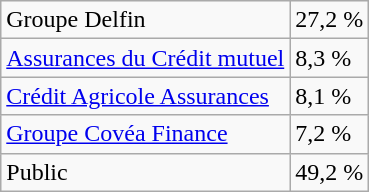<table class="wikitable">
<tr>
<td>Groupe Delfin</td>
<td>27,2 %</td>
</tr>
<tr>
<td><a href='#'>Assurances du Crédit mutuel</a></td>
<td>8,3 %</td>
</tr>
<tr>
<td><a href='#'>Crédit Agricole Assurances</a></td>
<td>8,1 %</td>
</tr>
<tr>
<td><a href='#'>Groupe Covéa Finance</a></td>
<td>7,2 %</td>
</tr>
<tr>
<td>Public</td>
<td>49,2 %</td>
</tr>
</table>
